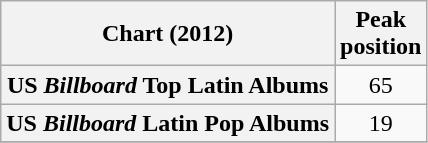<table class="wikitable sortable plainrowheaders">
<tr>
<th>Chart (2012)</th>
<th>Peak<br>position</th>
</tr>
<tr>
<th scope=row>US <em>Billboard</em> Top Latin Albums</th>
<td style="text-align:center;">65</td>
</tr>
<tr>
<th scope=row>US <em>Billboard</em> Latin Pop Albums</th>
<td style="text-align:center;">19</td>
</tr>
<tr>
</tr>
</table>
